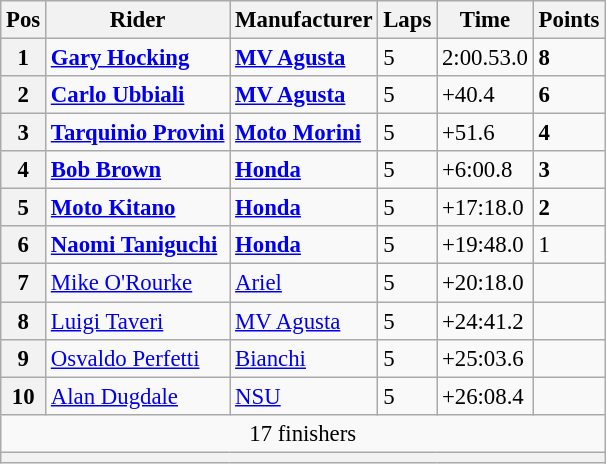<table class="wikitable" style="font-size: 95%;">
<tr>
<th>Pos</th>
<th>Rider</th>
<th>Manufacturer</th>
<th>Laps</th>
<th>Time</th>
<th>Points</th>
</tr>
<tr>
<th>1</th>
<td> <strong><a href='#'>Gary Hocking</a></strong></td>
<td><strong><a href='#'>MV Agusta</a></strong></td>
<td>5</td>
<td>2:00.53.0</td>
<td><strong>8</strong></td>
</tr>
<tr>
<th>2</th>
<td> <strong><a href='#'>Carlo Ubbiali</a></strong></td>
<td><strong><a href='#'>MV Agusta</a></strong></td>
<td>5</td>
<td>+40.4</td>
<td><strong>6</strong></td>
</tr>
<tr>
<th>3</th>
<td> <strong><a href='#'>Tarquinio Provini</a></strong></td>
<td><strong><a href='#'>Moto Morini</a></strong></td>
<td>5</td>
<td>+51.6</td>
<td><strong>4</strong></td>
</tr>
<tr>
<th>4</th>
<td> <strong><a href='#'>Bob Brown</a></strong></td>
<td><strong><a href='#'>Honda</a></strong></td>
<td>5</td>
<td>+6:00.8</td>
<td><strong>3</strong></td>
</tr>
<tr>
<th>5</th>
<td> <strong><a href='#'>Moto Kitano</a></strong></td>
<td><strong><a href='#'>Honda</a></strong></td>
<td>5</td>
<td>+17:18.0</td>
<td><strong>2</strong></td>
</tr>
<tr>
<th>6</th>
<td> <strong><a href='#'>Naomi Taniguchi</a></strong></td>
<td><strong><a href='#'>Honda</a></strong></td>
<td>5</td>
<td>+19:48.0</td>
<td>1</td>
</tr>
<tr>
<th>7</th>
<td> <a href='#'>Mike O'Rourke</a></td>
<td><a href='#'>Ariel</a></td>
<td>5</td>
<td>+20:18.0</td>
<td></td>
</tr>
<tr>
<th>8</th>
<td> <a href='#'>Luigi Taveri</a></td>
<td><a href='#'>MV Agusta</a></td>
<td>5</td>
<td>+24:41.2</td>
<td></td>
</tr>
<tr>
<th>9</th>
<td> <a href='#'>Osvaldo Perfetti</a></td>
<td><a href='#'>Bianchi</a></td>
<td>5</td>
<td>+25:03.6</td>
<td></td>
</tr>
<tr>
<th>10</th>
<td> <a href='#'>Alan Dugdale</a></td>
<td><a href='#'>NSU</a></td>
<td>5</td>
<td>+26:08.4</td>
<td></td>
</tr>
<tr>
<td colspan=6 align=center>17 finishers</td>
</tr>
<tr>
<th colspan=6></th>
</tr>
</table>
